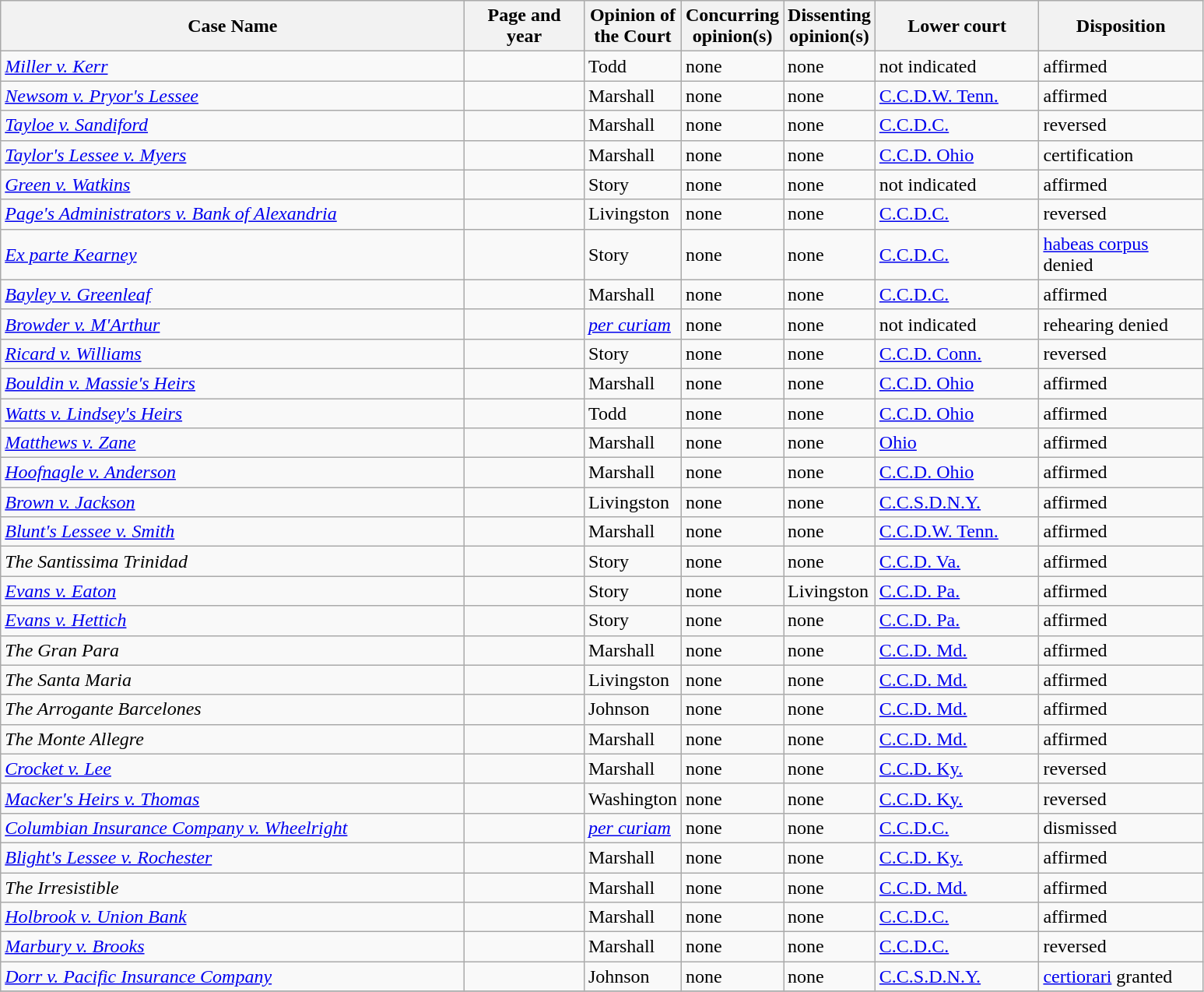<table class="wikitable sortable">
<tr>
<th scope="col" style="width: 390px;">Case Name</th>
<th scope="col" style="width: 95px;">Page and year</th>
<th scope="col" style="width: 10px;">Opinion of the Court</th>
<th scope="col" style="width: 10px;">Concurring opinion(s)</th>
<th scope="col" style="width: 10px;">Dissenting opinion(s)</th>
<th scope="col" style="width: 133px;">Lower court</th>
<th scope="col" style="width: 133px;">Disposition</th>
</tr>
<tr>
<td><em><a href='#'>Miller v. Kerr</a></em></td>
<td align="right"></td>
<td>Todd</td>
<td>none</td>
<td>none</td>
<td>not indicated</td>
<td>affirmed</td>
</tr>
<tr>
<td><em><a href='#'>Newsom v. Pryor's Lessee</a></em></td>
<td align="right"></td>
<td>Marshall</td>
<td>none</td>
<td>none</td>
<td><a href='#'>C.C.D.W. Tenn.</a></td>
<td>affirmed</td>
</tr>
<tr>
<td><em><a href='#'>Tayloe v. Sandiford</a></em></td>
<td align="right"></td>
<td>Marshall</td>
<td>none</td>
<td>none</td>
<td><a href='#'>C.C.D.C.</a></td>
<td>reversed</td>
</tr>
<tr>
<td><em><a href='#'>Taylor's Lessee v. Myers</a></em></td>
<td align="right"></td>
<td>Marshall</td>
<td>none</td>
<td>none</td>
<td><a href='#'>C.C.D. Ohio</a></td>
<td>certification</td>
</tr>
<tr>
<td><em><a href='#'>Green v. Watkins</a></em></td>
<td align="right"></td>
<td>Story</td>
<td>none</td>
<td>none</td>
<td>not indicated</td>
<td>affirmed</td>
</tr>
<tr>
<td><em><a href='#'>Page's Administrators v. Bank of Alexandria</a></em></td>
<td align="right"></td>
<td>Livingston</td>
<td>none</td>
<td>none</td>
<td><a href='#'>C.C.D.C.</a></td>
<td>reversed</td>
</tr>
<tr>
<td><em><a href='#'>Ex parte Kearney</a></em></td>
<td align="right"></td>
<td>Story</td>
<td>none</td>
<td>none</td>
<td><a href='#'>C.C.D.C.</a></td>
<td><a href='#'>habeas corpus</a> denied</td>
</tr>
<tr>
<td><em><a href='#'>Bayley v. Greenleaf</a></em></td>
<td align="right"></td>
<td>Marshall</td>
<td>none</td>
<td>none</td>
<td><a href='#'>C.C.D.C.</a></td>
<td>affirmed</td>
</tr>
<tr>
<td><em><a href='#'>Browder v. M'Arthur</a></em></td>
<td align="right"></td>
<td><em><a href='#'>per curiam</a></em></td>
<td>none</td>
<td>none</td>
<td>not indicated</td>
<td>rehearing denied</td>
</tr>
<tr>
<td><em><a href='#'>Ricard v. Williams</a></em></td>
<td align="right"></td>
<td>Story</td>
<td>none</td>
<td>none</td>
<td><a href='#'>C.C.D. Conn.</a></td>
<td>reversed</td>
</tr>
<tr>
<td><em><a href='#'>Bouldin v. Massie's Heirs</a></em></td>
<td align="right"></td>
<td>Marshall</td>
<td>none</td>
<td>none</td>
<td><a href='#'>C.C.D. Ohio</a></td>
<td>affirmed</td>
</tr>
<tr>
<td><em><a href='#'>Watts v. Lindsey's Heirs</a></em></td>
<td align="right"></td>
<td>Todd</td>
<td>none</td>
<td>none</td>
<td><a href='#'>C.C.D. Ohio</a></td>
<td>affirmed</td>
</tr>
<tr>
<td><em><a href='#'>Matthews v. Zane</a></em></td>
<td align="right"></td>
<td>Marshall</td>
<td>none</td>
<td>none</td>
<td><a href='#'>Ohio</a></td>
<td>affirmed</td>
</tr>
<tr>
<td><em><a href='#'>Hoofnagle v. Anderson</a></em></td>
<td align="right"></td>
<td>Marshall</td>
<td>none</td>
<td>none</td>
<td><a href='#'>C.C.D. Ohio</a></td>
<td>affirmed</td>
</tr>
<tr>
<td><em><a href='#'>Brown v. Jackson</a></em></td>
<td align="right"></td>
<td>Livingston</td>
<td>none</td>
<td>none</td>
<td><a href='#'>C.C.S.D.N.Y.</a></td>
<td>affirmed</td>
</tr>
<tr>
<td><em><a href='#'>Blunt's Lessee v. Smith</a></em></td>
<td align="right"></td>
<td>Marshall</td>
<td>none</td>
<td>none</td>
<td><a href='#'>C.C.D.W. Tenn.</a></td>
<td>affirmed</td>
</tr>
<tr>
<td><em>The Santissima Trinidad</em></td>
<td align="right"></td>
<td>Story</td>
<td>none</td>
<td>none</td>
<td><a href='#'>C.C.D. Va.</a></td>
<td>affirmed</td>
</tr>
<tr>
<td><em><a href='#'>Evans v. Eaton</a></em></td>
<td align="right"></td>
<td>Story</td>
<td>none</td>
<td>Livingston</td>
<td><a href='#'>C.C.D. Pa.</a></td>
<td>affirmed</td>
</tr>
<tr>
<td><em><a href='#'>Evans v. Hettich</a></em></td>
<td align="right"></td>
<td>Story</td>
<td>none</td>
<td>none</td>
<td><a href='#'>C.C.D. Pa.</a></td>
<td>affirmed</td>
</tr>
<tr>
<td><em>The Gran Para</em></td>
<td align="right"></td>
<td>Marshall</td>
<td>none</td>
<td>none</td>
<td><a href='#'>C.C.D. Md.</a></td>
<td>affirmed</td>
</tr>
<tr>
<td><em>The Santa Maria</em></td>
<td align="right"></td>
<td>Livingston</td>
<td>none</td>
<td>none</td>
<td><a href='#'>C.C.D. Md.</a></td>
<td>affirmed</td>
</tr>
<tr>
<td><em>The Arrogante Barcelones</em></td>
<td align="right"></td>
<td>Johnson</td>
<td>none</td>
<td>none</td>
<td><a href='#'>C.C.D. Md.</a></td>
<td>affirmed</td>
</tr>
<tr>
<td><em>The Monte Allegre</em></td>
<td align="right"></td>
<td>Marshall</td>
<td>none</td>
<td>none</td>
<td><a href='#'>C.C.D. Md.</a></td>
<td>affirmed</td>
</tr>
<tr>
<td><em><a href='#'>Crocket v. Lee</a></em></td>
<td align="right"></td>
<td>Marshall</td>
<td>none</td>
<td>none</td>
<td><a href='#'>C.C.D. Ky.</a></td>
<td>reversed</td>
</tr>
<tr>
<td><em><a href='#'>Macker's Heirs v. Thomas</a></em></td>
<td align="right"></td>
<td>Washington</td>
<td>none</td>
<td>none</td>
<td><a href='#'>C.C.D. Ky.</a></td>
<td>reversed</td>
</tr>
<tr>
<td><em><a href='#'>Columbian Insurance Company v. Wheelright</a></em></td>
<td align="right"></td>
<td><em><a href='#'>per curiam</a></em></td>
<td>none</td>
<td>none</td>
<td><a href='#'>C.C.D.C.</a></td>
<td>dismissed</td>
</tr>
<tr>
<td><em><a href='#'>Blight's Lessee v. Rochester</a></em></td>
<td align="right"></td>
<td>Marshall</td>
<td>none</td>
<td>none</td>
<td><a href='#'>C.C.D. Ky.</a></td>
<td>affirmed</td>
</tr>
<tr>
<td><em>The Irresistible</em></td>
<td align="right"></td>
<td>Marshall</td>
<td>none</td>
<td>none</td>
<td><a href='#'>C.C.D. Md.</a></td>
<td>affirmed</td>
</tr>
<tr>
<td><em><a href='#'>Holbrook v. Union Bank</a></em></td>
<td align="right"></td>
<td>Marshall</td>
<td>none</td>
<td>none</td>
<td><a href='#'>C.C.D.C.</a></td>
<td>affirmed</td>
</tr>
<tr>
<td><em><a href='#'>Marbury v. Brooks</a></em></td>
<td align="right"></td>
<td>Marshall</td>
<td>none</td>
<td>none</td>
<td><a href='#'>C.C.D.C.</a></td>
<td>reversed</td>
</tr>
<tr>
<td><em><a href='#'>Dorr v. Pacific Insurance Company</a></em></td>
<td align="right"></td>
<td>Johnson</td>
<td>none</td>
<td>none</td>
<td><a href='#'>C.C.S.D.N.Y.</a></td>
<td><a href='#'>certiorari</a> granted</td>
</tr>
<tr>
</tr>
</table>
